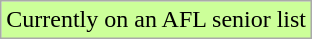<table class="wikitable">
<tr bgcolor="#CCFF99">
<td>Currently on an AFL senior list</td>
</tr>
</table>
